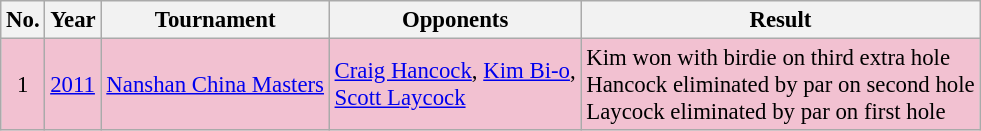<table class="wikitable" style="font-size:95%;">
<tr>
<th>No.</th>
<th>Year</th>
<th>Tournament</th>
<th>Opponents</th>
<th>Result</th>
</tr>
<tr style="background:#F2C1D1;">
<td align=center>1</td>
<td><a href='#'>2011</a></td>
<td><a href='#'>Nanshan China Masters</a></td>
<td> <a href='#'>Craig Hancock</a>,  <a href='#'>Kim Bi-o</a>,<br> <a href='#'>Scott Laycock</a></td>
<td>Kim won with birdie on third extra hole<br>Hancock eliminated by par on second hole<br>Laycock eliminated by par on first hole</td>
</tr>
</table>
